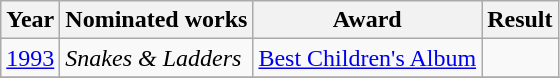<table class="wikitable">
<tr>
<th>Year</th>
<th>Nominated works</th>
<th>Award</th>
<th>Result</th>
</tr>
<tr>
<td><a href='#'>1993</a></td>
<td><em>Snakes & Ladders</em></td>
<td><a href='#'>Best Children's Album</a></td>
<td></td>
</tr>
<tr>
</tr>
</table>
